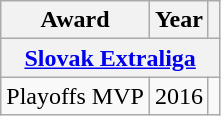<table class="wikitable">
<tr>
<th>Award</th>
<th>Year</th>
<th></th>
</tr>
<tr>
<th colspan="3"><a href='#'>Slovak Extraliga</a></th>
</tr>
<tr>
<td>Playoffs MVP</td>
<td>2016</td>
<td></td>
</tr>
</table>
